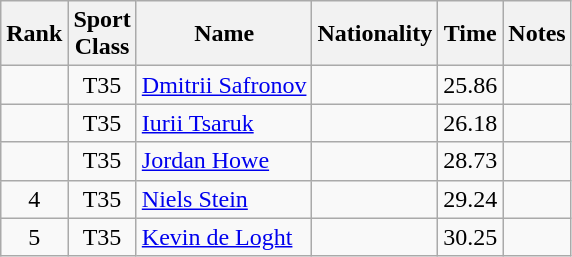<table class="wikitable sortable" style="text-align:center">
<tr>
<th>Rank</th>
<th>Sport<br>Class</th>
<th>Name</th>
<th>Nationality</th>
<th>Time</th>
<th>Notes</th>
</tr>
<tr>
<td></td>
<td>T35</td>
<td align=left><a href='#'>Dmitrii Safronov</a></td>
<td align=left></td>
<td>25.86</td>
<td></td>
</tr>
<tr>
<td></td>
<td>T35</td>
<td align=left><a href='#'>Iurii Tsaruk</a></td>
<td align=left></td>
<td>26.18</td>
<td></td>
</tr>
<tr>
<td></td>
<td>T35</td>
<td align=left><a href='#'>Jordan Howe</a></td>
<td align=left></td>
<td>28.73</td>
<td></td>
</tr>
<tr>
<td>4</td>
<td>T35</td>
<td align=left><a href='#'>Niels Stein</a></td>
<td align=left></td>
<td>29.24</td>
<td></td>
</tr>
<tr>
<td>5</td>
<td>T35</td>
<td align=left><a href='#'>Kevin de Loght</a></td>
<td align=left></td>
<td>30.25</td>
<td></td>
</tr>
</table>
